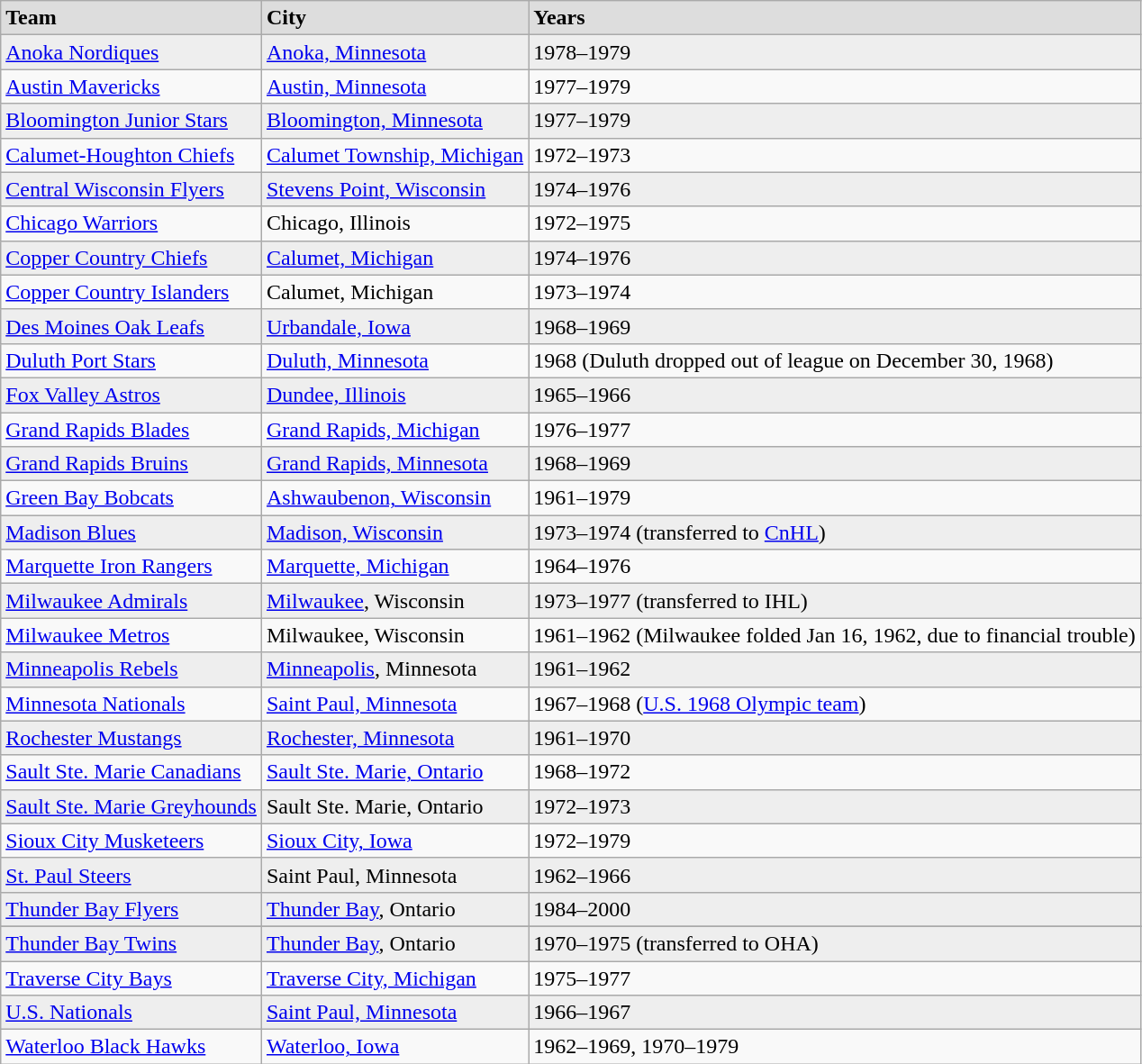<table class="wikitable">
<tr style="background:#ddd;">
<td><strong>Team</strong></td>
<td><strong>City</strong></td>
<td><strong>Years</strong></td>
</tr>
<tr style="background:#eee;">
<td><a href='#'>Anoka Nordiques</a></td>
<td><a href='#'>Anoka, Minnesota</a></td>
<td>1978–1979</td>
</tr>
<tr>
<td><a href='#'>Austin Mavericks</a></td>
<td><a href='#'>Austin, Minnesota</a></td>
<td>1977–1979</td>
</tr>
<tr style="background:#eee;">
<td><a href='#'>Bloomington Junior Stars</a></td>
<td><a href='#'>Bloomington, Minnesota</a></td>
<td>1977–1979</td>
</tr>
<tr>
<td><a href='#'>Calumet-Houghton Chiefs</a></td>
<td><a href='#'>Calumet Township, Michigan</a></td>
<td>1972–1973</td>
</tr>
<tr style="background:#eee;">
<td><a href='#'>Central Wisconsin Flyers</a></td>
<td><a href='#'>Stevens Point, Wisconsin</a></td>
<td>1974–1976</td>
</tr>
<tr>
<td><a href='#'>Chicago Warriors</a></td>
<td>Chicago, Illinois</td>
<td>1972–1975</td>
</tr>
<tr style="background:#eee;">
<td><a href='#'>Copper Country Chiefs</a></td>
<td><a href='#'>Calumet, Michigan</a></td>
<td>1974–1976</td>
</tr>
<tr>
<td><a href='#'>Copper Country Islanders</a></td>
<td>Calumet, Michigan</td>
<td>1973–1974</td>
</tr>
<tr style="background:#eee;">
<td><a href='#'>Des Moines Oak Leafs</a></td>
<td><a href='#'>Urbandale, Iowa</a></td>
<td>1968–1969</td>
</tr>
<tr>
<td><a href='#'>Duluth Port Stars</a></td>
<td><a href='#'>Duluth, Minnesota</a></td>
<td>1968 (Duluth dropped out of league on December 30, 1968)</td>
</tr>
<tr style="background:#eee;">
<td><a href='#'>Fox Valley Astros</a></td>
<td><a href='#'>Dundee, Illinois</a></td>
<td>1965–1966</td>
</tr>
<tr>
<td><a href='#'>Grand Rapids Blades</a></td>
<td><a href='#'>Grand Rapids, Michigan</a></td>
<td>1976–1977</td>
</tr>
<tr style="background:#eee;">
<td><a href='#'>Grand Rapids Bruins</a></td>
<td><a href='#'>Grand Rapids, Minnesota</a></td>
<td>1968–1969</td>
</tr>
<tr>
<td><a href='#'>Green Bay Bobcats</a></td>
<td><a href='#'>Ashwaubenon, Wisconsin</a></td>
<td>1961–1979</td>
</tr>
<tr style="background:#eee;">
<td><a href='#'>Madison Blues</a></td>
<td><a href='#'>Madison, Wisconsin</a></td>
<td>1973–1974 (transferred to <a href='#'>CnHL</a>)</td>
</tr>
<tr>
<td><a href='#'>Marquette Iron Rangers</a></td>
<td><a href='#'>Marquette, Michigan</a></td>
<td>1964–1976</td>
</tr>
<tr style="background:#eee;">
<td><a href='#'>Milwaukee Admirals</a></td>
<td><a href='#'>Milwaukee</a>, Wisconsin</td>
<td>1973–1977 (transferred to IHL)</td>
</tr>
<tr>
<td><a href='#'>Milwaukee Metros</a></td>
<td>Milwaukee, Wisconsin</td>
<td>1961–1962 (Milwaukee folded Jan 16, 1962, due to financial trouble)</td>
</tr>
<tr style="background:#eee;">
<td><a href='#'>Minneapolis Rebels</a></td>
<td><a href='#'>Minneapolis</a>, Minnesota</td>
<td>1961–1962</td>
</tr>
<tr>
<td><a href='#'>Minnesota Nationals</a></td>
<td><a href='#'>Saint Paul, Minnesota</a></td>
<td>1967–1968 (<a href='#'>U.S. 1968 Olympic team</a>)</td>
</tr>
<tr style="background:#eee;">
<td><a href='#'>Rochester Mustangs</a></td>
<td><a href='#'>Rochester, Minnesota</a></td>
<td>1961–1970</td>
</tr>
<tr>
<td><a href='#'>Sault Ste. Marie Canadians</a></td>
<td><a href='#'>Sault Ste. Marie, Ontario</a></td>
<td>1968–1972</td>
</tr>
<tr style="background:#eee;">
<td><a href='#'>Sault Ste. Marie Greyhounds</a></td>
<td>Sault Ste. Marie, Ontario</td>
<td>1972–1973</td>
</tr>
<tr>
<td><a href='#'>Sioux City Musketeers</a></td>
<td><a href='#'>Sioux City, Iowa</a></td>
<td>1972–1979</td>
</tr>
<tr style="background:#eee;">
<td><a href='#'>St. Paul Steers</a></td>
<td>Saint Paul, Minnesota</td>
<td>1962–1966</td>
</tr>
<tr style="background:#eee;">
<td><a href='#'>Thunder Bay Flyers</a></td>
<td><a href='#'>Thunder Bay</a>, Ontario</td>
<td>1984–2000</td>
</tr>
<tr>
</tr>
<tr style="background:#eee;">
<td><a href='#'>Thunder Bay Twins</a></td>
<td><a href='#'>Thunder Bay</a>, Ontario</td>
<td>1970–1975 (transferred to OHA)</td>
</tr>
<tr>
<td><a href='#'>Traverse City Bays</a></td>
<td><a href='#'>Traverse City, Michigan</a></td>
<td>1975–1977</td>
</tr>
<tr style="background:#eee;">
<td><a href='#'>U.S. Nationals</a></td>
<td><a href='#'>Saint Paul, Minnesota</a></td>
<td>1966–1967</td>
</tr>
<tr>
<td><a href='#'>Waterloo Black Hawks</a></td>
<td><a href='#'>Waterloo, Iowa</a></td>
<td>1962–1969, 1970–1979</td>
</tr>
</table>
